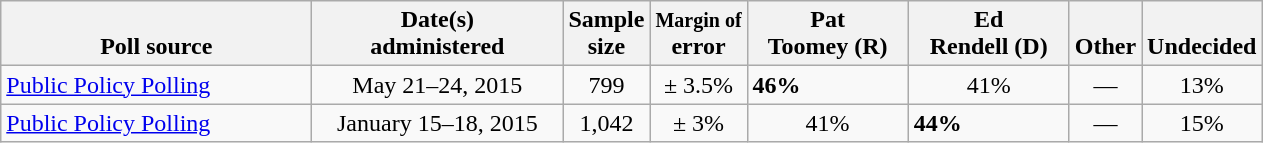<table class="wikitable">
<tr valign= bottom>
<th style="width:200px;">Poll source</th>
<th style="width:160px;">Date(s)<br>administered</th>
<th class=small>Sample<br>size</th>
<th><small>Margin of</small><br>error</th>
<th style="width:100px;">Pat<br>Toomey (R)</th>
<th style="width:100px;">Ed<br>Rendell (D)</th>
<th>Other</th>
<th>Undecided</th>
</tr>
<tr>
<td><a href='#'>Public Policy Polling</a></td>
<td align=center>May 21–24, 2015</td>
<td align=center>799</td>
<td align=center>± 3.5%</td>
<td><strong>46%</strong></td>
<td align=center>41%</td>
<td align=center>—</td>
<td align=center>13%</td>
</tr>
<tr>
<td><a href='#'>Public Policy Polling</a></td>
<td align=center>January 15–18, 2015</td>
<td align=center>1,042</td>
<td align=center>± 3%</td>
<td align=center>41%</td>
<td><strong>44%</strong></td>
<td align=center>—</td>
<td align=center>15%</td>
</tr>
</table>
